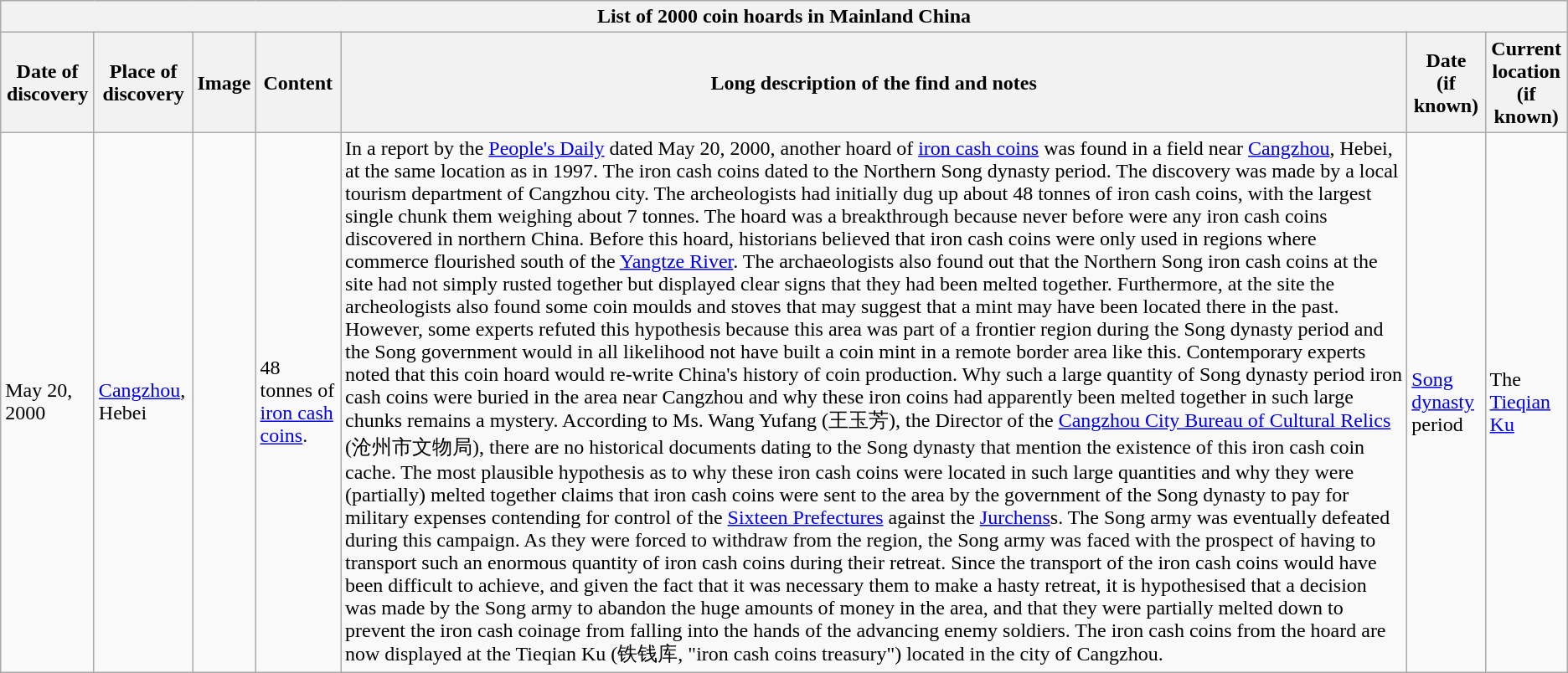<table class="wikitable" style="font-size: 100%">
<tr>
<th colspan=7>List of 2000 coin hoards in Mainland China</th>
</tr>
<tr>
<th>Date of discovery</th>
<th>Place of discovery</th>
<th>Image</th>
<th>Content</th>
<th>Long description of the find and notes</th>
<th>Date<br>(if known)</th>
<th>Current location<br>(if known)</th>
</tr>
<tr>
<td>May 20, 2000</td>
<td><a href='#'>Cangzhou</a>, Hebei</td>
<td></td>
<td>48 tonnes of <a href='#'>iron cash coins</a>.</td>
<td>In a report by the <a href='#'>People's Daily</a> dated May 20, 2000, another hoard of <a href='#'>iron cash coins</a> was found in a field near <a href='#'>Cangzhou</a>, Hebei, at the same location as in 1997. The iron cash coins dated to the Northern Song dynasty period. The discovery was made by a local tourism department of Cangzhou city. The archeologists had initially dug up about 48 tonnes of iron cash coins, with the largest single chunk them weighing about 7 tonnes. The hoard was a breakthrough because never before were any iron cash coins discovered in northern China. Before this hoard, historians believed that iron cash coins were only used in regions where commerce flourished south of the <a href='#'>Yangtze River</a>. The archaeologists also found out that the Northern Song iron cash coins at the site had not simply rusted together but displayed clear signs that they had been melted together. Furthermore, at the site the archeologists also found some coin moulds and stoves that may suggest that a mint may have been located there in the past. However, some experts refuted this hypothesis because this area was part of a frontier region during the Song dynasty period and the Song government would in all likelihood not have built a coin mint in a remote border area like this. Contemporary experts noted that this coin hoard would re-write China's history of coin production. Why such a large quantity of Song dynasty period iron cash coins were buried in the area near Cangzhou and why these iron coins had apparently been melted together in such large chunks remains a mystery. According to Ms. Wang Yufang (王玉芳), the Director of the <a href='#'>Cangzhou City Bureau of Cultural Relics</a> (沧州市文物局), there are no historical documents dating to the Song dynasty that mention the existence of this iron cash coin cache. The most plausible hypothesis as to why these iron cash coins were located in such large quantities and why they were (partially) melted together claims that iron cash coins were sent to the area by the government of the Song dynasty to pay for military expenses contending for control of the <a href='#'>Sixteen Prefectures</a> against the <a href='#'>Jurchens</a>s. The Song army was eventually defeated during this campaign. As they were forced to withdraw from the region, the Song army was faced with the prospect of having to transport such an enormous quantity of iron cash coins during their retreat. Since the transport of the iron cash coins would have been difficult to achieve, and given the fact that it was necessary them to make a hasty retreat, it is hypothesised that a decision was made by the Song army to abandon the huge amounts of money in the area, and that they were partially melted down to prevent the iron cash coinage from falling into the hands of the advancing enemy soldiers. The iron cash coins from the hoard are now displayed at the Tieqian Ku (铁钱库, "iron cash coins treasury") located in the city of Cangzhou.</td>
<td><a href='#'>Song dynasty</a> period</td>
<td>The <a href='#'>Tieqian Ku</a></td>
</tr>
</table>
